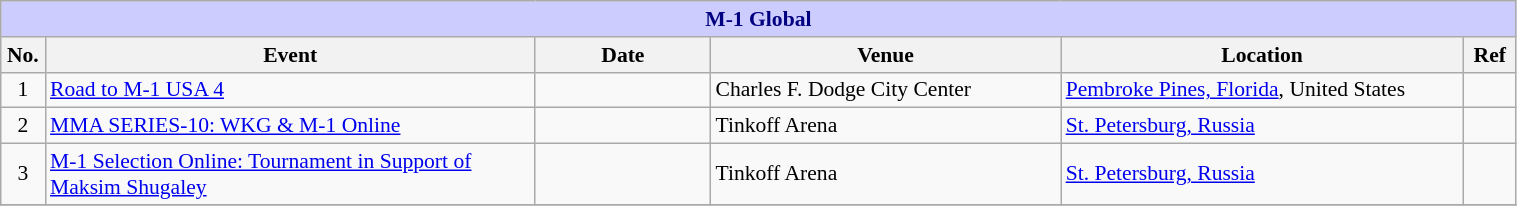<table class="wikitable" style="width:80%; font-size:90%;">
<tr>
<th colspan="8" style="background-color: #ccf; color: #000080; text-align: center;"><strong>M-1 Global</strong></th>
</tr>
<tr>
<th style= width:1%;">No.</th>
<th style= width:28%;">Event</th>
<th style= width:10%;">Date</th>
<th style= width:20%;">Venue</th>
<th style= width:23%;">Location</th>
<th style= width:3%;">Ref</th>
</tr>
<tr>
<td align=center>1</td>
<td><a href='#'>Road to M-1 USA 4</a></td>
<td></td>
<td>Charles F. Dodge City Center</td>
<td> <a href='#'>Pembroke Pines, Florida</a>, United States</td>
<td></td>
</tr>
<tr>
<td align=center>2</td>
<td><a href='#'>MMA SERIES-10: WKG & M-1 Online</a></td>
<td></td>
<td>Tinkoff Arena</td>
<td> <a href='#'>St. Petersburg, Russia</a></td>
<td></td>
</tr>
<tr>
<td align=center>3</td>
<td><a href='#'>M-1 Selection Online: Tournament in Support of Maksim Shugaley</a></td>
<td></td>
<td>Tinkoff Arena</td>
<td> <a href='#'>St. Petersburg, Russia</a></td>
<td></td>
</tr>
<tr>
</tr>
</table>
